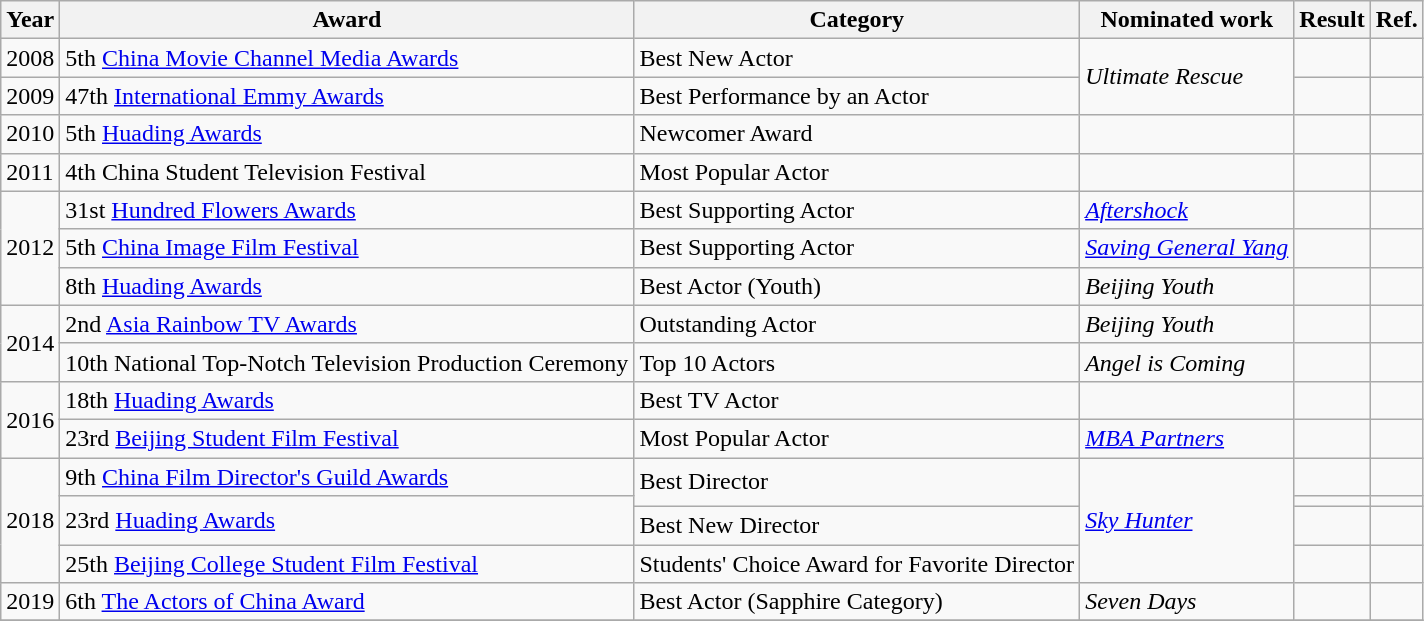<table class="wikitable">
<tr>
<th>Year</th>
<th>Award</th>
<th>Category</th>
<th>Nominated work</th>
<th>Result</th>
<th>Ref.</th>
</tr>
<tr>
<td>2008</td>
<td>5th <a href='#'>China Movie Channel Media Awards</a></td>
<td>Best New Actor</td>
<td rowspan=2><em>Ultimate Rescue</em></td>
<td></td>
<td></td>
</tr>
<tr>
<td>2009</td>
<td>47th <a href='#'>International Emmy Awards</a></td>
<td>Best Performance by an Actor</td>
<td></td>
<td></td>
</tr>
<tr>
<td>2010</td>
<td>5th <a href='#'>Huading Awards</a></td>
<td>Newcomer Award</td>
<td></td>
<td></td>
<td></td>
</tr>
<tr>
<td>2011</td>
<td>4th China Student Television Festival</td>
<td>Most Popular Actor</td>
<td></td>
<td></td>
<td></td>
</tr>
<tr>
<td rowspan=3>2012</td>
<td>31st <a href='#'>Hundred Flowers Awards</a></td>
<td>Best Supporting Actor</td>
<td><em><a href='#'>Aftershock</a></em></td>
<td></td>
<td></td>
</tr>
<tr>
<td>5th <a href='#'>China Image Film Festival</a></td>
<td>Best Supporting Actor</td>
<td><em><a href='#'>Saving General Yang</a></em></td>
<td></td>
<td></td>
</tr>
<tr>
<td>8th <a href='#'>Huading Awards</a></td>
<td>Best Actor (Youth)</td>
<td rowspan=1><em>Beijing Youth</em></td>
<td></td>
<td></td>
</tr>
<tr>
<td rowspan=2>2014</td>
<td>2nd <a href='#'>Asia Rainbow TV Awards</a></td>
<td>Outstanding Actor</td>
<td rowspan=1><em>Beijing Youth</em></td>
<td></td>
<td></td>
</tr>
<tr>
<td>10th National Top-Notch Television Production Ceremony</td>
<td>Top 10 Actors</td>
<td><em>Angel is Coming</em></td>
<td></td>
<td></td>
</tr>
<tr>
<td rowspan=2>2016</td>
<td>18th <a href='#'>Huading Awards</a></td>
<td>Best TV Actor</td>
<td></td>
<td></td>
<td></td>
</tr>
<tr>
<td>23rd <a href='#'>Beijing Student Film Festival</a></td>
<td>Most Popular Actor</td>
<td><em><a href='#'>MBA Partners</a></em></td>
<td></td>
<td></td>
</tr>
<tr>
<td rowspan=4>2018</td>
<td>9th <a href='#'>China Film Director's Guild Awards</a></td>
<td rowspan=2>Best Director</td>
<td rowspan=4><em><a href='#'>Sky Hunter</a></em></td>
<td></td>
<td></td>
</tr>
<tr>
<td rowspan=2>23rd <a href='#'>Huading Awards</a></td>
<td></td>
<td></td>
</tr>
<tr>
<td>Best New Director</td>
<td></td>
<td></td>
</tr>
<tr>
<td>25th <a href='#'>Beijing College Student Film Festival</a></td>
<td>Students' Choice Award for Favorite Director</td>
<td></td>
<td></td>
</tr>
<tr>
<td>2019</td>
<td>6th <a href='#'>The Actors of China Award</a></td>
<td>Best Actor (Sapphire Category)</td>
<td><em>Seven Days</em></td>
<td></td>
<td></td>
</tr>
<tr>
</tr>
</table>
